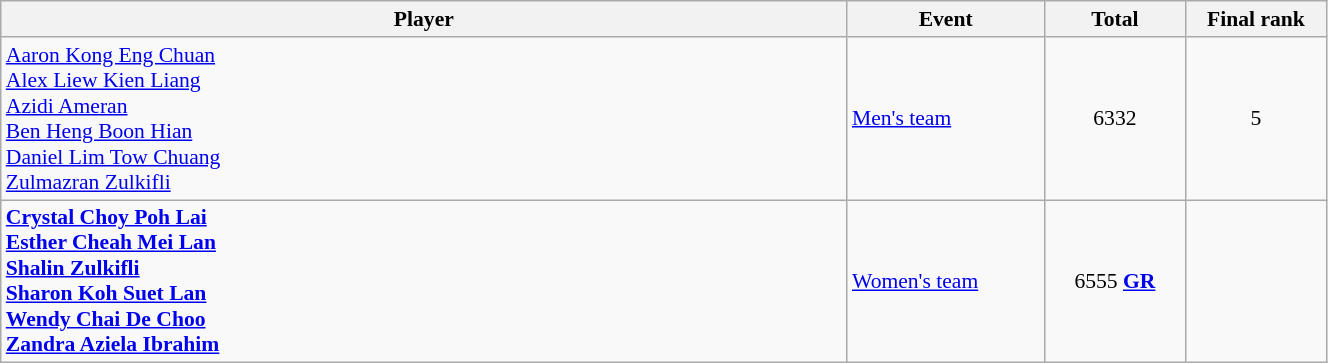<table class="wikitable" width="70%" style="text-align:center; font-size:90%">
<tr>
<th width="30%">Player</th>
<th width="7%">Event</th>
<th width="5%">Total</th>
<th width="5%">Final rank</th>
</tr>
<tr>
<td align=left><a href='#'>Aaron Kong Eng Chuan</a><br><a href='#'>Alex Liew Kien Liang</a><br><a href='#'>Azidi Ameran</a><br><a href='#'>Ben Heng Boon Hian</a><br><a href='#'>Daniel Lim Tow Chuang</a><br><a href='#'>Zulmazran Zulkifli</a></td>
<td align="left"><a href='#'>Men's team</a></td>
<td>6332</td>
<td>5</td>
</tr>
<tr>
<td align=left><strong><a href='#'>Crystal Choy Poh Lai</a><br><a href='#'>Esther Cheah Mei Lan</a><br><a href='#'>Shalin Zulkifli</a><br><a href='#'>Sharon Koh Suet Lan</a><br><a href='#'>Wendy Chai De Choo</a><br><a href='#'>Zandra Aziela Ibrahim</a></strong></td>
<td align=left><a href='#'>Women's team</a></td>
<td>6555 <strong><a href='#'>GR</a></strong></td>
<td></td>
</tr>
</table>
